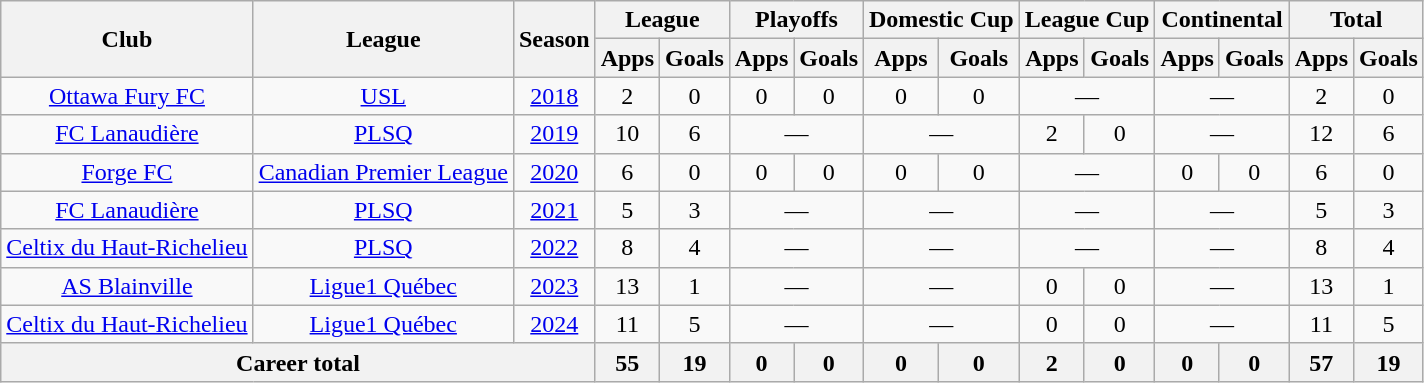<table class="wikitable" style="text-align: center;">
<tr>
<th rowspan="2">Club</th>
<th rowspan="2">League</th>
<th rowspan="2">Season</th>
<th colspan="2">League</th>
<th colspan="2">Playoffs</th>
<th colspan="2">Domestic Cup</th>
<th colspan="2">League Cup</th>
<th colspan="2">Continental</th>
<th colspan="2">Total</th>
</tr>
<tr>
<th>Apps</th>
<th>Goals</th>
<th>Apps</th>
<th>Goals</th>
<th>Apps</th>
<th>Goals</th>
<th>Apps</th>
<th>Goals</th>
<th>Apps</th>
<th>Goals</th>
<th>Apps</th>
<th>Goals</th>
</tr>
<tr>
<td><a href='#'>Ottawa Fury FC</a></td>
<td><a href='#'>USL</a></td>
<td><a href='#'>2018</a></td>
<td>2</td>
<td>0</td>
<td>0</td>
<td>0</td>
<td>0</td>
<td>0</td>
<td colspan="2">—</td>
<td colspan="2">—</td>
<td>2</td>
<td>0</td>
</tr>
<tr>
<td><a href='#'>FC Lanaudière</a></td>
<td><a href='#'>PLSQ</a></td>
<td><a href='#'>2019</a></td>
<td>10</td>
<td>6</td>
<td colspan="2">—</td>
<td colspan="2">—</td>
<td>2</td>
<td>0</td>
<td colspan="2">—</td>
<td>12</td>
<td>6</td>
</tr>
<tr>
<td><a href='#'>Forge FC</a></td>
<td><a href='#'>Canadian Premier League</a></td>
<td><a href='#'>2020</a></td>
<td>6</td>
<td>0</td>
<td>0</td>
<td>0</td>
<td>0</td>
<td>0</td>
<td colspan="2">—</td>
<td>0</td>
<td>0</td>
<td>6</td>
<td>0</td>
</tr>
<tr>
<td><a href='#'>FC Lanaudière</a></td>
<td><a href='#'>PLSQ</a></td>
<td><a href='#'>2021</a></td>
<td>5</td>
<td>3</td>
<td colspan="2">—</td>
<td colspan="2">—</td>
<td colspan="2">—</td>
<td colspan="2">—</td>
<td>5</td>
<td>3</td>
</tr>
<tr>
<td><a href='#'>Celtix du Haut-Richelieu</a></td>
<td><a href='#'>PLSQ</a></td>
<td><a href='#'>2022</a></td>
<td>8</td>
<td>4</td>
<td colspan="2">—</td>
<td colspan="2">—</td>
<td colspan="2">—</td>
<td colspan="2">—</td>
<td>8</td>
<td>4</td>
</tr>
<tr>
<td><a href='#'>AS Blainville</a></td>
<td><a href='#'>Ligue1 Québec</a></td>
<td><a href='#'>2023</a></td>
<td>13</td>
<td>1</td>
<td colspan="2">—</td>
<td colspan="2">—</td>
<td>0</td>
<td>0</td>
<td colspan="2">—</td>
<td>13</td>
<td>1</td>
</tr>
<tr>
<td><a href='#'>Celtix du Haut-Richelieu</a></td>
<td><a href='#'>Ligue1 Québec</a></td>
<td><a href='#'>2024</a></td>
<td>11</td>
<td>5</td>
<td colspan="2">—</td>
<td colspan="2">—</td>
<td>0</td>
<td>0</td>
<td colspan="2">—</td>
<td>11</td>
<td>5</td>
</tr>
<tr>
<th colspan="3">Career total</th>
<th>55</th>
<th>19</th>
<th>0</th>
<th>0</th>
<th>0</th>
<th>0</th>
<th>2</th>
<th>0</th>
<th>0</th>
<th>0</th>
<th>57</th>
<th>19</th>
</tr>
</table>
